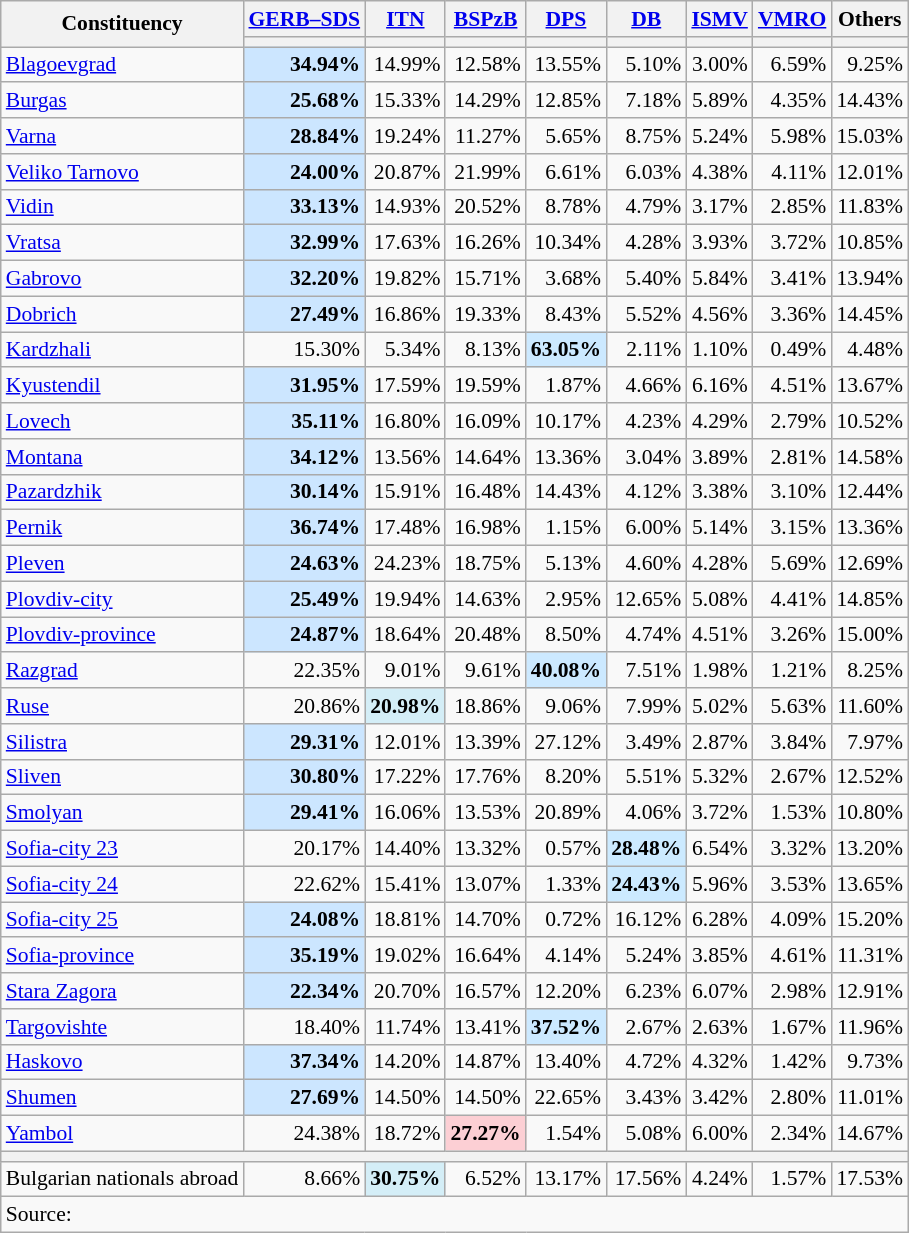<table class="wikitable sortable collapsible" style="font-size:90%;text-align:right;">
<tr>
<th rowspan=2>Constituency</th>
<th><a href='#'>GERB–SDS</a></th>
<th><a href='#'>ITN</a></th>
<th><a href='#'>BSPzB</a></th>
<th><a href='#'>DPS</a></th>
<th><a href='#'>DB</a></th>
<th><a href='#'>ISMV</a></th>
<th><a href='#'>VMRO</a></th>
<th>Others</th>
</tr>
<tr>
<th style=background:></th>
<th style=background:></th>
<th style=background:></th>
<th style=background:></th>
<th style=background:></th>
<th style=background:></th>
<th style=background:></th>
<th style=background:></th>
</tr>
<tr>
<td align=left><a href='#'>Blagoevgrad</a></td>
<td style="background: #CCE6FF;"><strong>34.94%</strong></td>
<td>14.99%</td>
<td>12.58%</td>
<td>13.55%</td>
<td>5.10%</td>
<td>3.00%</td>
<td>6.59%</td>
<td>9.25%</td>
</tr>
<tr>
<td align=left><a href='#'>Burgas</a></td>
<td style="background: #CCE6FF;"><strong>25.68%</strong></td>
<td>15.33%</td>
<td>14.29%</td>
<td>12.85%</td>
<td>7.18%</td>
<td>5.89%</td>
<td>4.35%</td>
<td>14.43%</td>
</tr>
<tr>
<td align=left><a href='#'>Varna</a></td>
<td style="background: #CCE6FF;"><strong>28.84%</strong></td>
<td>19.24%</td>
<td>11.27%</td>
<td>5.65%</td>
<td>8.75%</td>
<td>5.24%</td>
<td>5.98%</td>
<td>15.03%</td>
</tr>
<tr>
<td align=left><a href='#'>Veliko Tarnovo</a></td>
<td style="background: #CCE6FF;"><strong>24.00%</strong></td>
<td>20.87%</td>
<td>21.99%</td>
<td>6.61%</td>
<td>6.03%</td>
<td>4.38%</td>
<td>4.11%</td>
<td>12.01%</td>
</tr>
<tr>
<td align=left><a href='#'>Vidin</a></td>
<td style="background: #CCE6FF;"><strong>33.13%</strong></td>
<td>14.93%</td>
<td>20.52%</td>
<td>8.78%</td>
<td>4.79%</td>
<td>3.17%</td>
<td>2.85%</td>
<td>11.83%</td>
</tr>
<tr>
<td align=left><a href='#'>Vratsa</a></td>
<td style="background: #CCE6FF;"><strong>32.99%</strong></td>
<td>17.63%</td>
<td>16.26%</td>
<td>10.34%</td>
<td>4.28%</td>
<td>3.93%</td>
<td>3.72%</td>
<td>10.85%</td>
</tr>
<tr>
<td align=left><a href='#'>Gabrovo</a></td>
<td style="background: #CCE6FF;"><strong>32.20%</strong></td>
<td>19.82%</td>
<td>15.71%</td>
<td>3.68%</td>
<td>5.40%</td>
<td>5.84%</td>
<td>3.41%</td>
<td>13.94%</td>
</tr>
<tr>
<td align=left><a href='#'>Dobrich</a></td>
<td style="background: #CCE6FF;"><strong>27.49%</strong></td>
<td>16.86%</td>
<td>19.33%</td>
<td>8.43%</td>
<td>5.52%</td>
<td>4.56%</td>
<td>3.36%</td>
<td>14.45%</td>
</tr>
<tr>
<td align=left><a href='#'>Kardzhali</a></td>
<td>15.30%</td>
<td>5.34%</td>
<td>8.13%</td>
<td style="background: #CCE9FF;"><strong>63.05%</strong></td>
<td>2.11%</td>
<td>1.10%</td>
<td>0.49%</td>
<td>4.48%</td>
</tr>
<tr>
<td align=left><a href='#'>Kyustendil</a></td>
<td style="background: #CCE6FF;"><strong>31.95%</strong></td>
<td>17.59%</td>
<td>19.59%</td>
<td>1.87%</td>
<td>4.66%</td>
<td>6.16%</td>
<td>4.51%</td>
<td>13.67%</td>
</tr>
<tr>
<td align=left><a href='#'>Lovech</a></td>
<td style="background: #CCE6FF;"><strong>35.11%</strong></td>
<td>16.80%</td>
<td>16.09%</td>
<td>10.17%</td>
<td>4.23%</td>
<td>4.29%</td>
<td>2.79%</td>
<td>10.52%</td>
</tr>
<tr>
<td align=left><a href='#'>Montana</a></td>
<td style="background: #CCE6FF;"><strong>34.12%</strong></td>
<td>13.56%</td>
<td>14.64%</td>
<td>13.36%</td>
<td>3.04%</td>
<td>3.89%</td>
<td>2.81%</td>
<td>14.58%</td>
</tr>
<tr>
<td align=left><a href='#'>Pazardzhik</a></td>
<td style="background: #CCE6FF;"><strong>30.14%</strong></td>
<td>15.91%</td>
<td>16.48%</td>
<td>14.43%</td>
<td>4.12%</td>
<td>3.38%</td>
<td>3.10%</td>
<td>12.44%</td>
</tr>
<tr>
<td align=left><a href='#'>Pernik</a></td>
<td style="background: #CCE6FF;"><strong>36.74%</strong></td>
<td>17.48%</td>
<td>16.98%</td>
<td>1.15%</td>
<td>6.00%</td>
<td>5.14%</td>
<td>3.15%</td>
<td>13.36%</td>
</tr>
<tr>
<td align=left><a href='#'>Pleven</a></td>
<td style="background: #CCE6FF;"><strong>24.63%</strong></td>
<td>24.23%</td>
<td>18.75%</td>
<td>5.13%</td>
<td>4.60%</td>
<td>4.28%</td>
<td>5.69%</td>
<td>12.69%</td>
</tr>
<tr>
<td align=left><a href='#'>Plovdiv-city</a></td>
<td style="background: #CCE6FF;"><strong>25.49%</strong></td>
<td>19.94%</td>
<td>14.63%</td>
<td>2.95%</td>
<td>12.65%</td>
<td>5.08%</td>
<td>4.41%</td>
<td>14.85%</td>
</tr>
<tr>
<td align=left><a href='#'>Plovdiv-province</a></td>
<td style="background: #CCE6FF;"><strong>24.87%</strong></td>
<td>18.64%</td>
<td>20.48%</td>
<td>8.50%</td>
<td>4.74%</td>
<td>4.51%</td>
<td>3.26%</td>
<td>15.00%</td>
</tr>
<tr>
<td align=left><a href='#'>Razgrad</a></td>
<td>22.35%</td>
<td>9.01%</td>
<td>9.61%</td>
<td style="background: #CCE9FF;"><strong>40.08%</strong></td>
<td>7.51%</td>
<td>1.98%</td>
<td>1.21%</td>
<td>8.25%</td>
</tr>
<tr>
<td align=left><a href='#'>Ruse</a></td>
<td>20.86%</td>
<td style="background: #D4EEF7;"><strong>20.98%</strong></td>
<td>18.86%</td>
<td>9.06%</td>
<td>7.99%</td>
<td>5.02%</td>
<td>5.63%</td>
<td>11.60%</td>
</tr>
<tr>
<td align=left><a href='#'>Silistra</a></td>
<td style="background: #CCE6FF;"><strong>29.31%</strong></td>
<td>12.01%</td>
<td>13.39%</td>
<td>27.12%</td>
<td>3.49%</td>
<td>2.87%</td>
<td>3.84%</td>
<td>7.97%</td>
</tr>
<tr>
<td align=left><a href='#'>Sliven</a></td>
<td style="background: #CCE6FF;"><strong>30.80%</strong></td>
<td>17.22%</td>
<td>17.76%</td>
<td>8.20%</td>
<td>5.51%</td>
<td>5.32%</td>
<td>2.67%</td>
<td>12.52%</td>
</tr>
<tr>
<td align=left><a href='#'>Smolyan</a></td>
<td style="background: #CCE6FF;"><strong>29.41%</strong></td>
<td>16.06%</td>
<td>13.53%</td>
<td>20.89%</td>
<td>4.06%</td>
<td>3.72%</td>
<td>1.53%</td>
<td>10.80%</td>
</tr>
<tr>
<td align=left><a href='#'>Sofia-city 23</a></td>
<td>20.17%</td>
<td>14.40%</td>
<td>13.32%</td>
<td>0.57%</td>
<td style="background: #CCEAFF;"><strong>28.48%</strong></td>
<td>6.54%</td>
<td>3.32%</td>
<td>13.20%</td>
</tr>
<tr>
<td align=left><a href='#'>Sofia-city 24</a></td>
<td>22.62%</td>
<td>15.41%</td>
<td>13.07%</td>
<td>1.33%</td>
<td style="background: #CCEAFF;"><strong>24.43%</strong></td>
<td>5.96%</td>
<td>3.53%</td>
<td>13.65%</td>
</tr>
<tr>
<td align=left><a href='#'>Sofia-city 25</a></td>
<td style="background: #CCE6FF;"><strong>24.08%</strong></td>
<td>18.81%</td>
<td>14.70%</td>
<td>0.72%</td>
<td>16.12%</td>
<td>6.28%</td>
<td>4.09%</td>
<td>15.20%</td>
</tr>
<tr>
<td align=left><a href='#'>Sofia-province</a></td>
<td style="background: #CCE6FF;"><strong>35.19%</strong></td>
<td>19.02%</td>
<td>16.64%</td>
<td>4.14%</td>
<td>5.24%</td>
<td>3.85%</td>
<td>4.61%</td>
<td>11.31%</td>
</tr>
<tr>
<td align=left><a href='#'>Stara Zagora</a></td>
<td style="background: #CCE6FF;"><strong>22.34%</strong></td>
<td>20.70%</td>
<td>16.57%</td>
<td>12.20%</td>
<td>6.23%</td>
<td>6.07%</td>
<td>2.98%</td>
<td>12.91%</td>
</tr>
<tr>
<td align=left><a href='#'>Targovishte</a></td>
<td>18.40%</td>
<td>11.74%</td>
<td>13.41%</td>
<td style="background: #CCE9FF;"><strong>37.52%</strong></td>
<td>2.67%</td>
<td>2.63%</td>
<td>1.67%</td>
<td>11.96%</td>
</tr>
<tr>
<td align=left><a href='#'>Haskovo</a></td>
<td style="background: #CCE6FF;"><strong>37.34%</strong></td>
<td>14.20%</td>
<td>14.87%</td>
<td>13.40%</td>
<td>4.72%</td>
<td>4.32%</td>
<td>1.42%</td>
<td>9.73%</td>
</tr>
<tr>
<td align=left><a href='#'>Shumen</a></td>
<td style="background: #CCE6FF;"><strong>27.69%</strong></td>
<td>14.50%</td>
<td>14.50%</td>
<td>22.65%</td>
<td>3.43%</td>
<td>3.42%</td>
<td>2.80%</td>
<td>11.01%</td>
</tr>
<tr>
<td align=left><a href='#'>Yambol</a></td>
<td>24.38%</td>
<td>18.72%</td>
<td style="background: #FCCFD4;"><strong>27.27%</strong></td>
<td>1.54%</td>
<td>5.08%</td>
<td>6.00%</td>
<td>2.34%</td>
<td>14.67%</td>
</tr>
<tr>
<th colspan="9";></th>
</tr>
<tr>
<td>Bulgarian nationals abroad</td>
<td>8.66%</td>
<td style="background: #D4EEF7;"><strong>30.75%</strong></td>
<td>6.52%</td>
<td>13.17%</td>
<td>17.56%</td>
<td>4.24%</td>
<td>1.57%</td>
<td>17.53%</td>
</tr>
<tr>
<td align=left colspan=9>Source: </td>
</tr>
</table>
